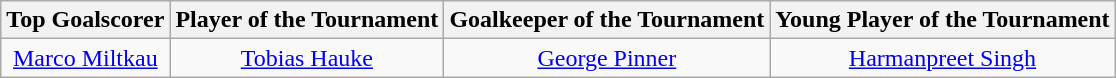<table class=wikitable style="margin:auto; text-align:center">
<tr>
<th>Top Goalscorer</th>
<th>Player of the Tournament</th>
<th>Goalkeeper of the Tournament</th>
<th>Young Player of the Tournament</th>
</tr>
<tr>
<td> <a href='#'>Marco Miltkau</a></td>
<td> <a href='#'>Tobias Hauke</a></td>
<td> <a href='#'>George Pinner</a></td>
<td> <a href='#'>Harmanpreet Singh</a></td>
</tr>
</table>
